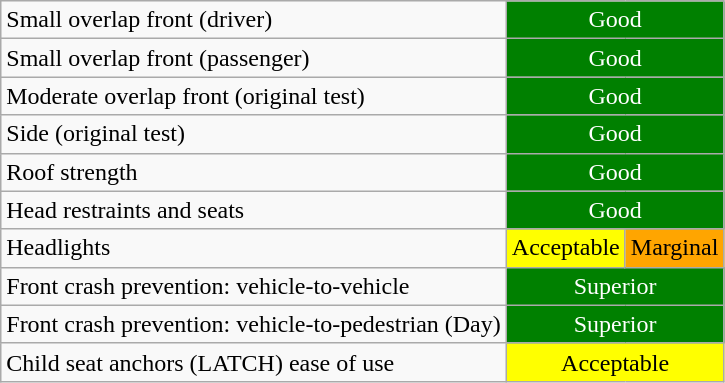<table class="wikitable">
<tr>
<td>Small overlap front (driver)</td>
<td colspan="2" style="text-align:center;color:white;background: green">Good</td>
</tr>
<tr>
<td>Small overlap front (passenger)</td>
<td colspan="2" style="text-align:center;color:white;background: green">Good</td>
</tr>
<tr>
<td>Moderate overlap front (original test)</td>
<td colspan="2" style="text-align:center;color:white;background: green">Good</td>
</tr>
<tr>
<td>Side (original test)</td>
<td colspan="2" style="text-align:center;color:white;background: green">Good</td>
</tr>
<tr>
<td>Roof strength</td>
<td colspan="2" style="text-align:center;color:white;background: green">Good</td>
</tr>
<tr>
<td>Head restraints and seats</td>
<td colspan="2" style="text-align:center;color:white;background: green">Good</td>
</tr>
<tr>
<td>Headlights</td>
<td style="text-align:center;color:black;background:yellow">Acceptable</td>
<td style="text-align:center;color:black;background:orange">Marginal</td>
</tr>
<tr>
<td>Front crash prevention: vehicle-to-vehicle</td>
<td colspan="2" style="text-align:center;color:white;background: green">Superior</td>
</tr>
<tr>
<td>Front crash prevention: vehicle-to-pedestrian (Day)</td>
<td colspan="2" style="text-align:center;color:white;background: green">Superior</td>
</tr>
<tr>
<td>Child seat anchors (LATCH) ease of use</td>
<td colspan="2" style="text-align:center;color:black;background: yellow">Acceptable</td>
</tr>
</table>
